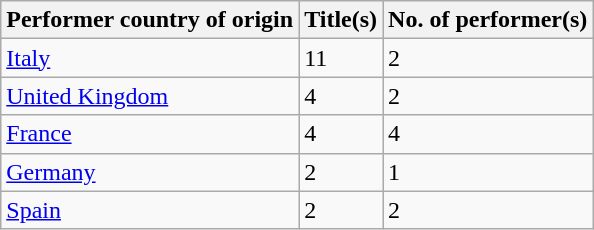<table Class="wikitable">
<tr>
<th>Performer country of origin</th>
<th>Title(s)</th>
<th>No. of performer(s)</th>
</tr>
<tr>
<td> <a href='#'>Italy</a></td>
<td>11</td>
<td>2</td>
</tr>
<tr>
<td> <a href='#'>United Kingdom</a></td>
<td>4</td>
<td>2</td>
</tr>
<tr>
<td> <a href='#'>France</a></td>
<td>4</td>
<td>4</td>
</tr>
<tr>
<td> <a href='#'>Germany</a></td>
<td>2</td>
<td>1</td>
</tr>
<tr>
<td> <a href='#'>Spain</a></td>
<td>2</td>
<td>2</td>
</tr>
</table>
